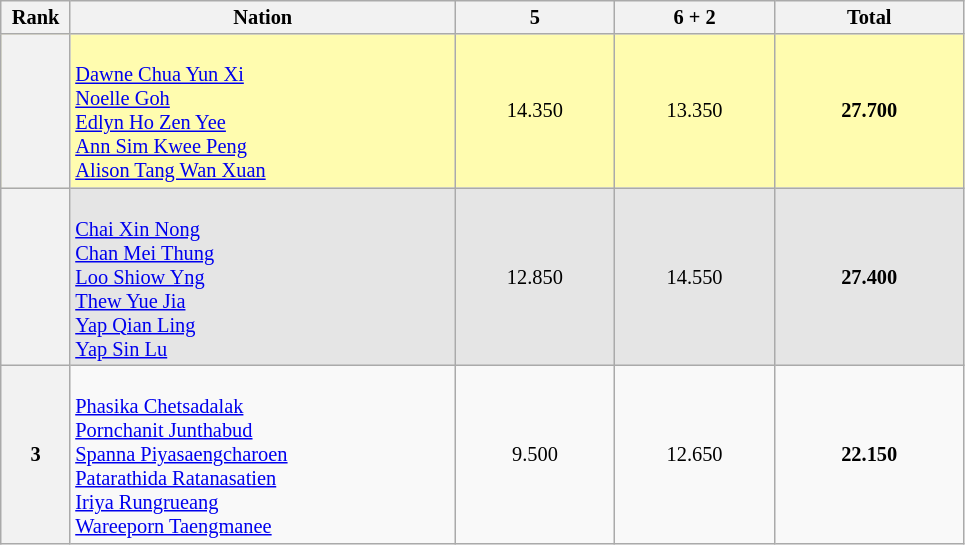<table class="wikitable sortable" style="text-align:center; font-size:85%">
<tr>
<th width=40>Rank</th>
<th width=250>Nation</th>
<th width=100>5 </th>
<th width=100>6  + 2 </th>
<th width=120>Total</th>
</tr>
<tr bgcolor=fffcaf>
<th scope=row></th>
<td align=left><br><a href='#'>Dawne Chua Yun Xi</a><br><a href='#'>Noelle Goh</a><br><a href='#'>Edlyn Ho Zen Yee</a><br><a href='#'>Ann Sim Kwee Peng</a><br><a href='#'>Alison Tang Wan Xuan</a></td>
<td>14.350</td>
<td>13.350</td>
<td><strong>27.700</strong></td>
</tr>
<tr bgcolor=e5e5e5>
<th scope=row></th>
<td align=left><br><a href='#'>Chai Xin Nong</a><br><a href='#'>Chan Mei Thung</a><br><a href='#'>Loo Shiow Yng</a><br><a href='#'>Thew Yue Jia</a><br><a href='#'>Yap Qian Ling</a><br><a href='#'>Yap Sin Lu</a></td>
<td>12.850</td>
<td>14.550</td>
<td><strong>27.400</strong></td>
</tr>
<tr>
<th scope=row>3</th>
<td align=left><br><a href='#'>Phasika Chetsadalak</a><br><a href='#'>Pornchanit Junthabud</a><br><a href='#'>Spanna Piyasaengcharoen</a><br><a href='#'>Patarathida Ratanasatien</a><br><a href='#'>Iriya Rungrueang</a><br><a href='#'>Wareeporn Taengmanee</a></td>
<td>9.500</td>
<td>12.650</td>
<td><strong>22.150</strong></td>
</tr>
</table>
